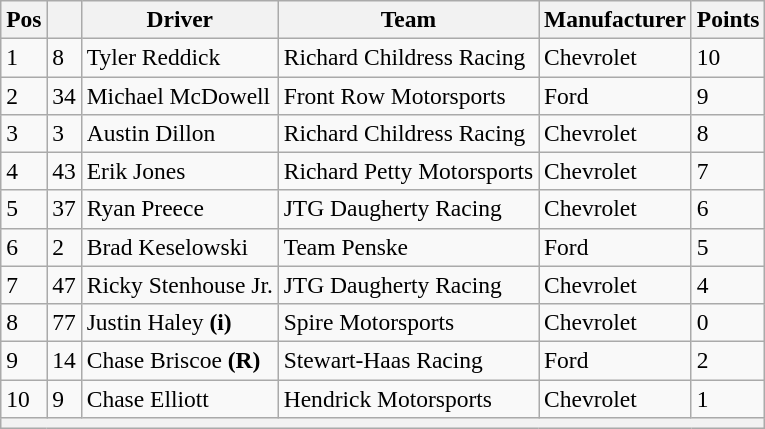<table class="wikitable" style="font-size:98%">
<tr>
<th>Pos</th>
<th></th>
<th>Driver</th>
<th>Team</th>
<th>Manufacturer</th>
<th>Points</th>
</tr>
<tr>
<td>1</td>
<td>8</td>
<td>Tyler Reddick</td>
<td>Richard Childress Racing</td>
<td>Chevrolet</td>
<td>10</td>
</tr>
<tr>
<td>2</td>
<td>34</td>
<td>Michael McDowell</td>
<td>Front Row Motorsports</td>
<td>Ford</td>
<td>9</td>
</tr>
<tr>
<td>3</td>
<td>3</td>
<td>Austin Dillon</td>
<td>Richard Childress Racing</td>
<td>Chevrolet</td>
<td>8</td>
</tr>
<tr>
<td>4</td>
<td>43</td>
<td>Erik Jones</td>
<td>Richard Petty Motorsports</td>
<td>Chevrolet</td>
<td>7</td>
</tr>
<tr>
<td>5</td>
<td>37</td>
<td>Ryan Preece</td>
<td>JTG  Daugherty Racing</td>
<td>Chevrolet</td>
<td>6</td>
</tr>
<tr>
<td>6</td>
<td>2</td>
<td>Brad Keselowski</td>
<td>Team Penske</td>
<td>Ford</td>
<td>5</td>
</tr>
<tr>
<td>7</td>
<td>47</td>
<td>Ricky Stenhouse Jr.</td>
<td>JTG Daugherty Racing</td>
<td>Chevrolet</td>
<td>4</td>
</tr>
<tr>
<td>8</td>
<td>77</td>
<td>Justin Haley <strong>(i)</strong></td>
<td>Spire Motorsports</td>
<td>Chevrolet</td>
<td>0</td>
</tr>
<tr>
<td>9</td>
<td>14</td>
<td>Chase Briscoe <strong>(R)</strong></td>
<td>Stewart-Haas Racing</td>
<td>Ford</td>
<td>2</td>
</tr>
<tr>
<td>10</td>
<td>9</td>
<td>Chase Elliott</td>
<td>Hendrick Motorsports</td>
<td>Chevrolet</td>
<td>1</td>
</tr>
<tr>
<th colspan="6"></th>
</tr>
</table>
